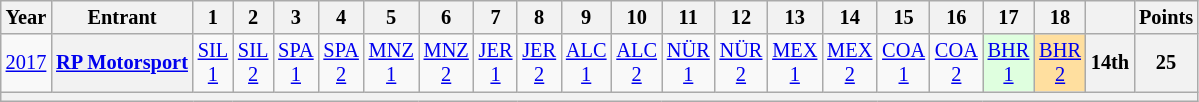<table class="wikitable" style="text-align:center; font-size:85%">
<tr>
<th scope="col">Year</th>
<th scope="col">Entrant</th>
<th scope="col">1</th>
<th scope="col">2</th>
<th scope="col">3</th>
<th scope="col">4</th>
<th scope="col">5</th>
<th scope="col">6</th>
<th scope="col">7</th>
<th scope="col">8</th>
<th scope="col">9</th>
<th scope="col">10</th>
<th scope="col">11</th>
<th scope="col">12</th>
<th scope="col">13</th>
<th scope="col">14</th>
<th scope="col">15</th>
<th scope="col">16</th>
<th scope="col">17</th>
<th scope="col">18</th>
<th scope="col"></th>
<th scope="col">Points</th>
</tr>
<tr>
<td><a href='#'>2017</a></td>
<th nowrap><a href='#'>RP Motorsport</a></th>
<td><a href='#'>SIL<br>1</a></td>
<td><a href='#'>SIL<br>2</a></td>
<td><a href='#'>SPA<br>1</a></td>
<td><a href='#'>SPA<br>2</a></td>
<td><a href='#'>MNZ<br>1</a></td>
<td><a href='#'>MNZ<br>2</a></td>
<td><a href='#'>JER<br>1</a></td>
<td><a href='#'>JER<br>2</a></td>
<td><a href='#'>ALC<br>1</a></td>
<td><a href='#'>ALC<br>2</a></td>
<td><a href='#'>NÜR<br>1</a></td>
<td><a href='#'>NÜR<br>2</a></td>
<td><a href='#'>MEX<br>1</a></td>
<td><a href='#'>MEX<br>2</a></td>
<td><a href='#'>COA<br>1</a></td>
<td><a href='#'>COA<br>2</a></td>
<td style="background:#DFFFDF;"><a href='#'>BHR<br>1</a><br></td>
<td style="background:#FFDF9F;"><a href='#'>BHR<br>2</a><br></td>
<th>14th</th>
<th>25</th>
</tr>
<tr>
<th colspan="22"></th>
</tr>
</table>
